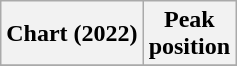<table class="wikitable plainrowheaders" style="text-align:center">
<tr>
<th scope="col">Chart (2022)</th>
<th scope="col">Peak<br> position</th>
</tr>
<tr>
</tr>
</table>
